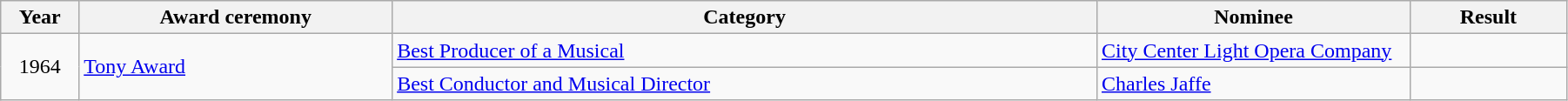<table class="wikitable" style="width:95%;">
<tr>
<th style="width:5%;">Year</th>
<th style="width:20%;">Award ceremony</th>
<th style="width:45%;">Category</th>
<th style="width:20%;">Nominee</th>
<th style="width:10%;">Result</th>
</tr>
<tr>
<td rowspan="2" style="text-align:center;">1964</td>
<td rowspan="2"><a href='#'>Tony Award</a></td>
<td><a href='#'>Best Producer of a Musical</a></td>
<td><a href='#'>City Center Light Opera Company</a></td>
<td></td>
</tr>
<tr>
<td><a href='#'>Best Conductor and Musical Director</a></td>
<td><a href='#'>Charles Jaffe</a></td>
<td></td>
</tr>
</table>
